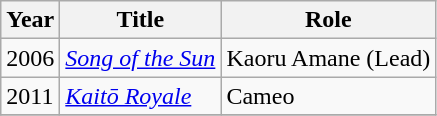<table class="wikitable">
<tr>
<th>Year</th>
<th>Title</th>
<th>Role</th>
</tr>
<tr>
<td>2006</td>
<td><em><a href='#'>Song of the Sun</a></em></td>
<td>Kaoru Amane (Lead)</td>
</tr>
<tr>
<td>2011</td>
<td><em><a href='#'>Kaitō Royale</a></em></td>
<td>Cameo</td>
</tr>
<tr>
</tr>
</table>
